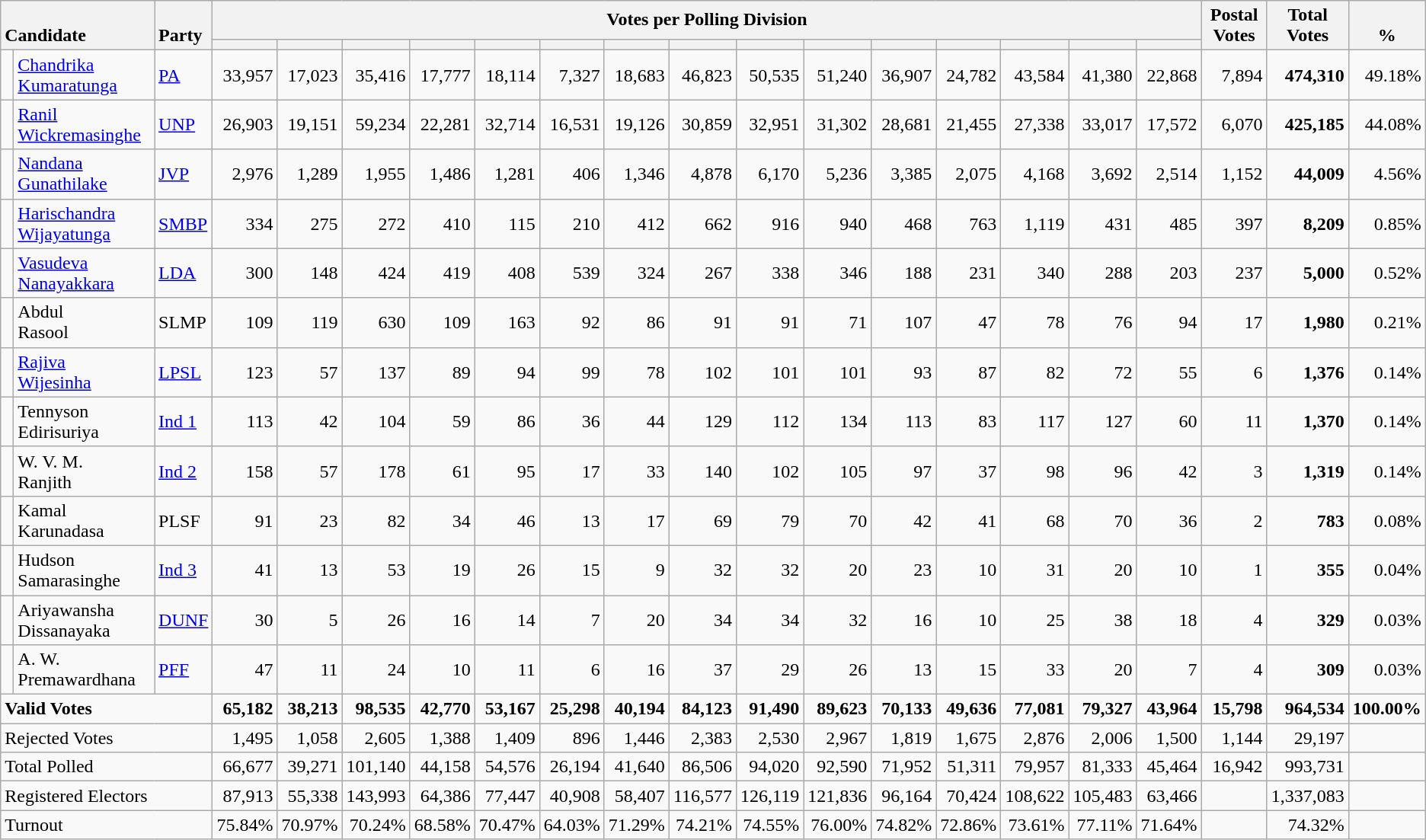<table class="wikitable" style="text-align:right;">
<tr>
<th style="text-align:left; vertical-align:bottom;" rowspan="2" colspan="2">Candidate</th>
<th rowspan="2" style="vertical-align:bottom; text-align:left; width:40px;">Party</th>
<th colspan=15>Votes per Polling Division</th>
<th rowspan="2" style="vertical-align:bottom; text-align:center; width:50px;">Postal<br>Votes</th>
<th rowspan="2" style="vertical-align:bottom; text-align:center; width:50px;">Total Votes</th>
<th rowspan="2" style="vertical-align:bottom; text-align:center; width:50px;">%</th>
</tr>
<tr>
<th></th>
<th></th>
<th></th>
<th></th>
<th></th>
<th></th>
<th></th>
<th></th>
<th></th>
<th></th>
<th></th>
<th></th>
<th></th>
<th></th>
<th></th>
</tr>
<tr>
<td bgcolor=> </td>
<td align=left><a href='#'>Chandrika Kumaratunga</a></td>
<td align=left><a href='#'>PA</a></td>
<td>33,957</td>
<td>17,023</td>
<td>35,416</td>
<td>17,777</td>
<td>18,114</td>
<td>7,327</td>
<td>18,683</td>
<td>46,823</td>
<td>50,535</td>
<td>51,240</td>
<td>36,907</td>
<td>24,782</td>
<td>43,584</td>
<td>41,380</td>
<td>22,868</td>
<td>7,894</td>
<td><strong>474,310</strong></td>
<td>49.18%</td>
</tr>
<tr>
<td bgcolor=> </td>
<td align=left><a href='#'>Ranil Wickremasinghe</a></td>
<td align=left><a href='#'>UNP</a></td>
<td>26,903</td>
<td>19,151</td>
<td>59,234</td>
<td>22,281</td>
<td>32,714</td>
<td>16,531</td>
<td>19,126</td>
<td>30,859</td>
<td>32,951</td>
<td>31,302</td>
<td>28,681</td>
<td>21,455</td>
<td>27,338</td>
<td>33,017</td>
<td>17,572</td>
<td>6,070</td>
<td><strong>425,185</strong></td>
<td>44.08%</td>
</tr>
<tr>
<td bgcolor=> </td>
<td align=left><a href='#'>Nandana Gunathilake</a></td>
<td align=left><a href='#'>JVP</a></td>
<td>2,976</td>
<td>1,289</td>
<td>1,955</td>
<td>1,486</td>
<td>1,281</td>
<td>406</td>
<td>1,346</td>
<td>4,878</td>
<td>6,170</td>
<td>5,236</td>
<td>3,385</td>
<td>2,075</td>
<td>4,168</td>
<td>3,692</td>
<td>2,514</td>
<td>1,152</td>
<td><strong>44,009</strong></td>
<td>4.56%</td>
</tr>
<tr>
<td bgcolor=> </td>
<td align=left><a href='#'>Harischandra Wijayatunga</a></td>
<td align=left><a href='#'>SMBP</a></td>
<td>334</td>
<td>275</td>
<td>272</td>
<td>410</td>
<td>115</td>
<td>210</td>
<td>412</td>
<td>662</td>
<td>916</td>
<td>940</td>
<td>468</td>
<td>763</td>
<td>1,119</td>
<td>431</td>
<td>485</td>
<td>397</td>
<td><strong>8,209</strong></td>
<td>0.85%</td>
</tr>
<tr>
<td bgcolor=> </td>
<td align=left><a href='#'>Vasudeva Nanayakkara</a></td>
<td align=left><a href='#'>LDA</a></td>
<td>300</td>
<td>148</td>
<td>424</td>
<td>419</td>
<td>408</td>
<td>539</td>
<td>324</td>
<td>267</td>
<td>338</td>
<td>346</td>
<td>188</td>
<td>231</td>
<td>340</td>
<td>288</td>
<td>203</td>
<td>237</td>
<td><strong>5,000</strong></td>
<td>0.52%</td>
</tr>
<tr>
<td bgcolor=> </td>
<td align=left>Abdul<br>Rasool</td>
<td align=left>SLMP</td>
<td>109</td>
<td>119</td>
<td>630</td>
<td>109</td>
<td>163</td>
<td>92</td>
<td>86</td>
<td>91</td>
<td>91</td>
<td>71</td>
<td>107</td>
<td>47</td>
<td>78</td>
<td>76</td>
<td>94</td>
<td>17</td>
<td><strong>1,980</strong></td>
<td>0.21%</td>
</tr>
<tr>
<td bgcolor=> </td>
<td align=left><a href='#'>Rajiva<br>Wijesinha</a></td>
<td align=left><a href='#'>LPSL</a></td>
<td>123</td>
<td>57</td>
<td>137</td>
<td>89</td>
<td>94</td>
<td>99</td>
<td>78</td>
<td>102</td>
<td>101</td>
<td>101</td>
<td>93</td>
<td>87</td>
<td>82</td>
<td>72</td>
<td>55</td>
<td>6</td>
<td><strong>1,376</strong></td>
<td>0.14%</td>
</tr>
<tr>
<td bgcolor=> </td>
<td align=left>Tennyson Edirisuriya</td>
<td align=left><a href='#'>Ind 1</a></td>
<td>113</td>
<td>42</td>
<td>104</td>
<td>59</td>
<td>86</td>
<td>36</td>
<td>44</td>
<td>129</td>
<td>112</td>
<td>134</td>
<td>113</td>
<td>83</td>
<td>117</td>
<td>127</td>
<td>60</td>
<td>11</td>
<td><strong>1,370</strong></td>
<td>0.14%</td>
</tr>
<tr>
<td bgcolor=> </td>
<td align=left>W. V. M.<br>Ranjith</td>
<td align=left><a href='#'>Ind 2</a></td>
<td>158</td>
<td>57</td>
<td>178</td>
<td>61</td>
<td>95</td>
<td>17</td>
<td>33</td>
<td>140</td>
<td>102</td>
<td>105</td>
<td>97</td>
<td>37</td>
<td>98</td>
<td>96</td>
<td>42</td>
<td>3</td>
<td><strong>1,319</strong></td>
<td>0.14%</td>
</tr>
<tr>
<td bgcolor=> </td>
<td align=left>Kamal<br>Karunadasa</td>
<td align=left>PLSF</td>
<td>91</td>
<td>23</td>
<td>82</td>
<td>34</td>
<td>46</td>
<td>13</td>
<td>17</td>
<td>69</td>
<td>79</td>
<td>70</td>
<td>42</td>
<td>41</td>
<td>68</td>
<td>70</td>
<td>36</td>
<td>2</td>
<td><strong>783</strong></td>
<td>0.08%</td>
</tr>
<tr>
<td bgcolor=> </td>
<td align=left>Hudson Samarasinghe</td>
<td align=left><a href='#'>Ind 3</a></td>
<td>41</td>
<td>13</td>
<td>53</td>
<td>19</td>
<td>26</td>
<td>15</td>
<td>9</td>
<td>32</td>
<td>32</td>
<td>20</td>
<td>23</td>
<td>10</td>
<td>31</td>
<td>20</td>
<td>10</td>
<td>1</td>
<td><strong>355</strong></td>
<td>0.04%</td>
</tr>
<tr>
<td bgcolor=> </td>
<td align=left>Ariyawansha Dissanayaka</td>
<td align=left><a href='#'>DUNF</a></td>
<td>30</td>
<td>5</td>
<td>26</td>
<td>16</td>
<td>14</td>
<td>7</td>
<td>20</td>
<td>34</td>
<td>34</td>
<td>32</td>
<td>16</td>
<td>10</td>
<td>25</td>
<td>38</td>
<td>18</td>
<td>4</td>
<td><strong>329</strong></td>
<td>0.03%</td>
</tr>
<tr>
<td bgcolor=> </td>
<td align=left>A. W. Premawardhana</td>
<td align=left><a href='#'>PFF</a></td>
<td>47</td>
<td>11</td>
<td>24</td>
<td>10</td>
<td>11</td>
<td>6</td>
<td>16</td>
<td>37</td>
<td>29</td>
<td>26</td>
<td>13</td>
<td>15</td>
<td>33</td>
<td>20</td>
<td>7</td>
<td>4</td>
<td><strong>309</strong></td>
<td>0.03%</td>
</tr>
<tr style="font-weight:bold">
<td style="text-align:left;" colspan="3">Valid Votes</td>
<td>65,182</td>
<td>38,213</td>
<td>98,535</td>
<td>42,770</td>
<td>53,167</td>
<td>25,298</td>
<td>40,194</td>
<td>84,123</td>
<td>91,490</td>
<td>89,623</td>
<td>70,133</td>
<td>49,636</td>
<td>77,081</td>
<td>79,327</td>
<td>43,964</td>
<td>15,798</td>
<td>964,534</td>
<td>100.00%</td>
</tr>
<tr>
<td style="text-align:left;" colspan="3">Rejected Votes</td>
<td>1,495</td>
<td>1,058</td>
<td>2,605</td>
<td>1,388</td>
<td>1,409</td>
<td>896</td>
<td>1,446</td>
<td>2,383</td>
<td>2,530</td>
<td>2,967</td>
<td>1,819</td>
<td>1,675</td>
<td>2,876</td>
<td>2,006</td>
<td>1,500</td>
<td>1,144</td>
<td>29,197</td>
<td></td>
</tr>
<tr>
<td style="text-align:left;" colspan="3">Total Polled</td>
<td>66,677</td>
<td>39,271</td>
<td>101,140</td>
<td>44,158</td>
<td>54,576</td>
<td>26,194</td>
<td>41,640</td>
<td>86,506</td>
<td>94,020</td>
<td>92,590</td>
<td>71,952</td>
<td>51,311</td>
<td>79,957</td>
<td>81,333</td>
<td>45,464</td>
<td>16,942</td>
<td>993,731</td>
<td></td>
</tr>
<tr>
<td style="text-align:left;" colspan="3">Registered Electors</td>
<td>87,913</td>
<td>55,338</td>
<td>143,993</td>
<td>64,386</td>
<td>77,447</td>
<td>40,908</td>
<td>58,407</td>
<td>116,577</td>
<td>126,119</td>
<td>121,836</td>
<td>96,164</td>
<td>70,424</td>
<td>108,622</td>
<td>105,483</td>
<td>63,466</td>
<td></td>
<td>1,337,083</td>
<td></td>
</tr>
<tr>
<td style="text-align:left;" colspan="3">Turnout</td>
<td>75.84%</td>
<td>70.97%</td>
<td>70.24%</td>
<td>68.58%</td>
<td>70.47%</td>
<td>64.03%</td>
<td>71.29%</td>
<td>74.21%</td>
<td>74.55%</td>
<td>76.00%</td>
<td>74.82%</td>
<td>72.86%</td>
<td>73.61%</td>
<td>77.11%</td>
<td>71.64%</td>
<td></td>
<td>74.32%</td>
<td></td>
</tr>
</table>
